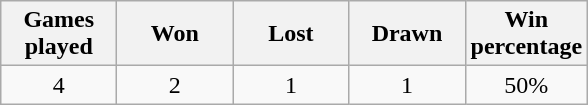<table class="wikitable" style="text-align:center">
<tr>
<th width="70">Games played</th>
<th width="70">Won</th>
<th width="70">Lost</th>
<th width="70">Drawn</th>
<th width="70">Win percentage</th>
</tr>
<tr>
<td>4</td>
<td>2</td>
<td>1</td>
<td>1</td>
<td>50%</td>
</tr>
</table>
